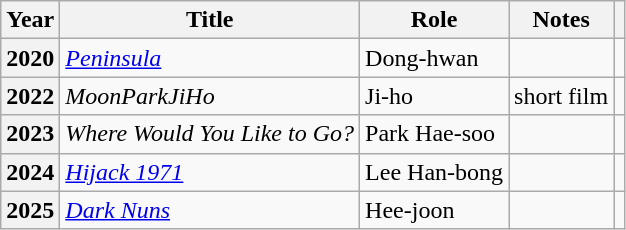<table class="wikitable plainrowheaders sortable">
<tr>
<th scope="col">Year</th>
<th scope="col">Title</th>
<th scope="col">Role</th>
<th scope="col" class="unsortable">Notes</th>
<th scope="col" class="unsortable"></th>
</tr>
<tr>
<th scope="row">2020</th>
<td><em><a href='#'>Peninsula</a></em></td>
<td>Dong-hwan</td>
<td></td>
<td style="text-align:center"></td>
</tr>
<tr>
<th scope="row">2022</th>
<td><em>MoonParkJiHo</em></td>
<td>Ji-ho</td>
<td>short film</td>
<td style="text-align:center"></td>
</tr>
<tr>
<th scope="row">2023</th>
<td><em>Where Would You Like to Go?</em></td>
<td>Park Hae-soo</td>
<td></td>
<td style="text-align:center"></td>
</tr>
<tr>
<th scope="row">2024</th>
<td><em><a href='#'>Hijack 1971</a></em></td>
<td>Lee Han-bong</td>
<td></td>
<td style="text-align:center"></td>
</tr>
<tr>
<th scope="row">2025</th>
<td><em><a href='#'>Dark Nuns</a></em></td>
<td>Hee-joon</td>
<td></td>
<td style="text-align:center"></td>
</tr>
</table>
